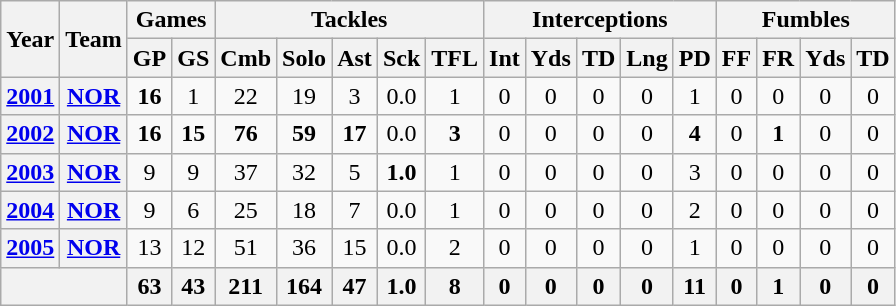<table class="wikitable" style="text-align:center">
<tr>
<th rowspan="2">Year</th>
<th rowspan="2">Team</th>
<th colspan="2">Games</th>
<th colspan="5">Tackles</th>
<th colspan="5">Interceptions</th>
<th colspan="4">Fumbles</th>
</tr>
<tr>
<th>GP</th>
<th>GS</th>
<th>Cmb</th>
<th>Solo</th>
<th>Ast</th>
<th>Sck</th>
<th>TFL</th>
<th>Int</th>
<th>Yds</th>
<th>TD</th>
<th>Lng</th>
<th>PD</th>
<th>FF</th>
<th>FR</th>
<th>Yds</th>
<th>TD</th>
</tr>
<tr>
<th><a href='#'>2001</a></th>
<th><a href='#'>NOR</a></th>
<td><strong>16</strong></td>
<td>1</td>
<td>22</td>
<td>19</td>
<td>3</td>
<td>0.0</td>
<td>1</td>
<td>0</td>
<td>0</td>
<td>0</td>
<td>0</td>
<td>1</td>
<td>0</td>
<td>0</td>
<td>0</td>
<td>0</td>
</tr>
<tr>
<th><a href='#'>2002</a></th>
<th><a href='#'>NOR</a></th>
<td><strong>16</strong></td>
<td><strong>15</strong></td>
<td><strong>76</strong></td>
<td><strong>59</strong></td>
<td><strong>17</strong></td>
<td>0.0</td>
<td><strong>3</strong></td>
<td>0</td>
<td>0</td>
<td>0</td>
<td>0</td>
<td><strong>4</strong></td>
<td>0</td>
<td><strong>1</strong></td>
<td>0</td>
<td>0</td>
</tr>
<tr>
<th><a href='#'>2003</a></th>
<th><a href='#'>NOR</a></th>
<td>9</td>
<td>9</td>
<td>37</td>
<td>32</td>
<td>5</td>
<td><strong>1.0</strong></td>
<td>1</td>
<td>0</td>
<td>0</td>
<td>0</td>
<td>0</td>
<td>3</td>
<td>0</td>
<td>0</td>
<td>0</td>
<td>0</td>
</tr>
<tr>
<th><a href='#'>2004</a></th>
<th><a href='#'>NOR</a></th>
<td>9</td>
<td>6</td>
<td>25</td>
<td>18</td>
<td>7</td>
<td>0.0</td>
<td>1</td>
<td>0</td>
<td>0</td>
<td>0</td>
<td>0</td>
<td>2</td>
<td>0</td>
<td>0</td>
<td>0</td>
<td>0</td>
</tr>
<tr>
<th><a href='#'>2005</a></th>
<th><a href='#'>NOR</a></th>
<td>13</td>
<td>12</td>
<td>51</td>
<td>36</td>
<td>15</td>
<td>0.0</td>
<td>2</td>
<td>0</td>
<td>0</td>
<td>0</td>
<td>0</td>
<td>1</td>
<td>0</td>
<td>0</td>
<td>0</td>
<td>0</td>
</tr>
<tr>
<th colspan="2"></th>
<th>63</th>
<th>43</th>
<th>211</th>
<th>164</th>
<th>47</th>
<th>1.0</th>
<th>8</th>
<th>0</th>
<th>0</th>
<th>0</th>
<th>0</th>
<th>11</th>
<th>0</th>
<th>1</th>
<th>0</th>
<th>0</th>
</tr>
</table>
